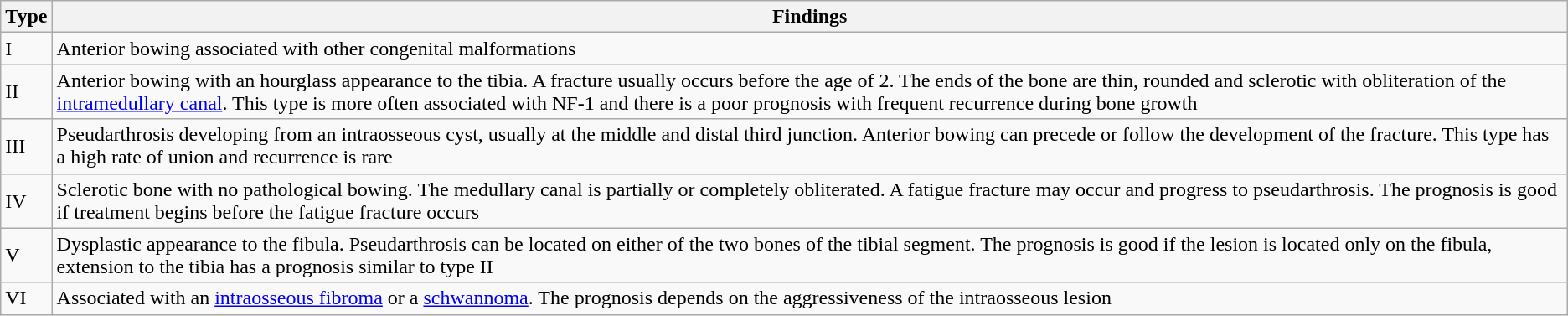<table class="wikitable">
<tr>
<th>Type</th>
<th>Findings</th>
</tr>
<tr>
<td>I</td>
<td>Anterior bowing associated with other congenital malformations</td>
</tr>
<tr>
<td>II</td>
<td>Anterior bowing with an hourglass appearance to the tibia. A fracture usually occurs before the age of 2. The ends of the bone are thin, rounded and sclerotic with obliteration of the <a href='#'>intramedullary canal</a>. This type is more often associated with NF-1 and there is a poor prognosis with frequent recurrence during bone growth</td>
</tr>
<tr>
<td>III</td>
<td>Pseudarthrosis developing from an intraosseous cyst, usually at the middle and distal third junction. Anterior bowing can precede or follow the development of the fracture. This type has a high rate of union and recurrence is rare</td>
</tr>
<tr>
<td>IV</td>
<td>Sclerotic bone with no pathological bowing. The medullary canal is partially or completely obliterated. A fatigue fracture may occur and progress to pseudarthrosis. The prognosis is good if treatment begins before the fatigue fracture occurs</td>
</tr>
<tr>
<td>V</td>
<td>Dysplastic appearance to the fibula. Pseudarthrosis can be located on either of the two bones of the tibial segment. The prognosis is good if the lesion is located only on the fibula, extension to the tibia has a prognosis similar to type II</td>
</tr>
<tr>
<td>VI</td>
<td>Associated with an <a href='#'>intraosseous fibroma</a> or a <a href='#'>schwannoma</a>. The prognosis depends on the aggressiveness of the intraosseous lesion</td>
</tr>
</table>
